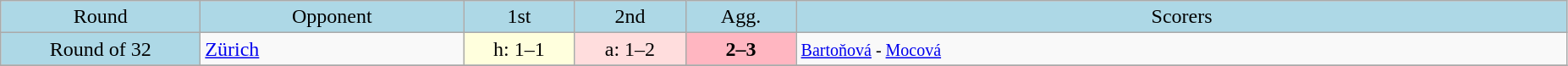<table class="wikitable" style="text-align:center">
<tr bgcolor=lightblue>
<td width=150px>Round</td>
<td width=200px>Opponent</td>
<td width=80px>1st</td>
<td width=80px>2nd</td>
<td width=80px>Agg.</td>
<td width=600px>Scorers</td>
</tr>
<tr>
<td bgcolor=lightblue>Round of 32</td>
<td align=left> <a href='#'>Zürich</a></td>
<td bgcolor="#ffffdd">h: 1–1</td>
<td bgcolor="#ffdddd">a: 1–2</td>
<td bgcolor=lightpink><strong>2–3</strong></td>
<td align=left><small><a href='#'>Bartoňová</a> - <a href='#'>Mocová</a></small></td>
</tr>
<tr>
</tr>
</table>
